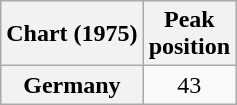<table class="wikitable sortable plainrowheaders" style="text-align:center">
<tr>
<th scope="col">Chart (1975)</th>
<th scope="col">Peak<br>position</th>
</tr>
<tr>
<th scope="row">Germany</th>
<td>43</td>
</tr>
</table>
